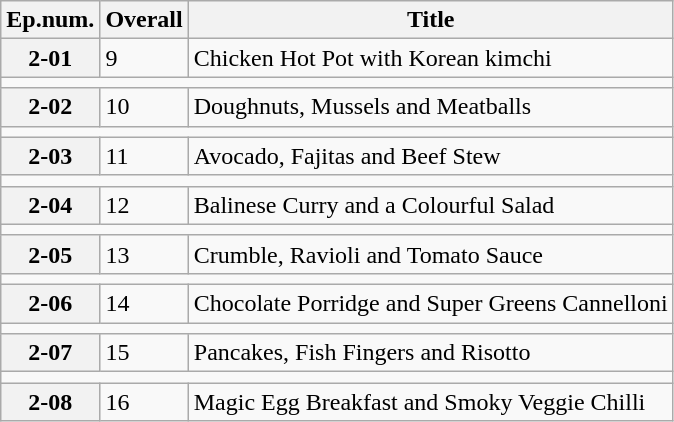<table class="wikitable">
<tr>
<th>Ep.num.</th>
<th>Overall</th>
<th>Title</th>
</tr>
<tr>
<th>2-01</th>
<td>9</td>
<td>Chicken Hot Pot with Korean kimchi</td>
</tr>
<tr>
<td colspan="3"></td>
</tr>
<tr>
<th>2-02</th>
<td>10</td>
<td>Doughnuts, Mussels and Meatballs</td>
</tr>
<tr>
<td colspan="3"></td>
</tr>
<tr>
<th>2-03</th>
<td>11</td>
<td>Avocado, Fajitas and Beef Stew</td>
</tr>
<tr>
<td colspan="3"></td>
</tr>
<tr>
<th>2-04</th>
<td>12</td>
<td>Balinese Curry and a Colourful Salad</td>
</tr>
<tr>
<td colspan="3"></td>
</tr>
<tr>
<th>2-05</th>
<td>13</td>
<td>Crumble, Ravioli and Tomato Sauce</td>
</tr>
<tr>
<td colspan="3"></td>
</tr>
<tr>
<th>2-06</th>
<td>14</td>
<td>Chocolate Porridge and Super Greens Cannelloni</td>
</tr>
<tr>
<td colspan="3"></td>
</tr>
<tr>
<th>2-07</th>
<td>15</td>
<td>Pancakes, Fish Fingers and Risotto</td>
</tr>
<tr>
<td colspan="3"></td>
</tr>
<tr>
<th>2-08</th>
<td>16</td>
<td>Magic Egg Breakfast and Smoky Veggie Chilli</td>
</tr>
</table>
